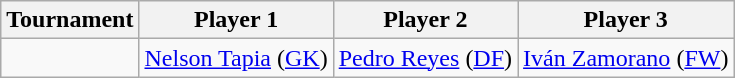<table class="wikitable">
<tr>
<th>Tournament</th>
<th>Player 1</th>
<th>Player 2</th>
<th>Player 3</th>
</tr>
<tr>
<td></td>
<td><a href='#'>Nelson Tapia</a> (<a href='#'>GK</a>)</td>
<td><a href='#'>Pedro Reyes</a> (<a href='#'>DF</a>)</td>
<td><a href='#'>Iván Zamorano</a> (<a href='#'>FW</a>)</td>
</tr>
</table>
